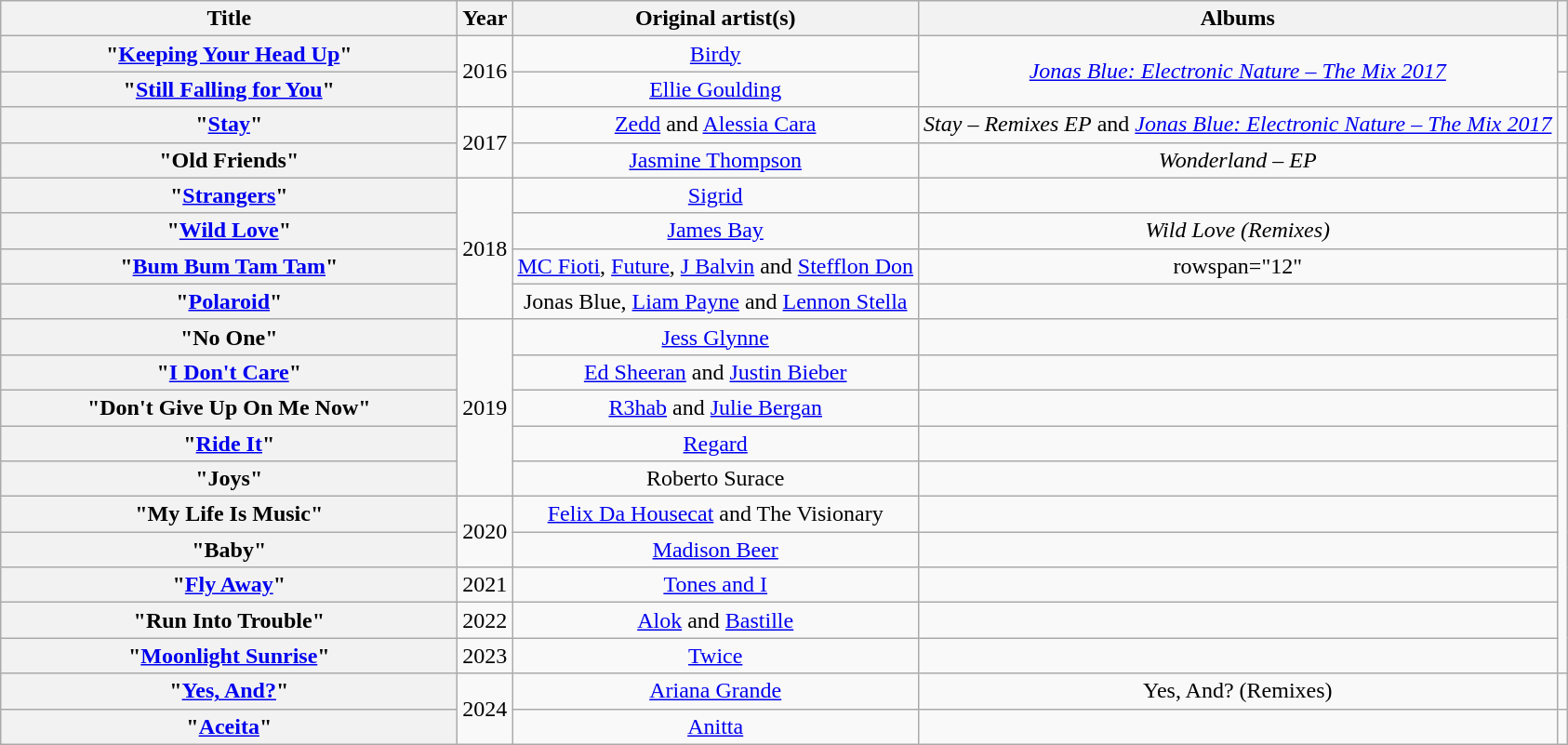<table class="wikitable plainrowheaders" style="text-align:center;">
<tr>
<th scope="col" style="width:20em;">Title</th>
<th scope="col" style="width:1em;">Year</th>
<th scope="col">Original artist(s)</th>
<th scope="col">Albums</th>
<th scope="col"></th>
</tr>
<tr>
<th scope="row">"<a href='#'>Keeping Your Head Up</a>"</th>
<td rowspan="2">2016</td>
<td><a href='#'>Birdy</a></td>
<td rowspan="2"><em><a href='#'>Jonas Blue: Electronic Nature – The Mix 2017</a></em></td>
<td></td>
</tr>
<tr>
<th scope="row">"<a href='#'>Still Falling for You</a>"</th>
<td><a href='#'>Ellie Goulding</a></td>
<td></td>
</tr>
<tr>
<th scope="row">"<a href='#'>Stay</a>"</th>
<td rowspan="2">2017</td>
<td><a href='#'>Zedd</a> and <a href='#'>Alessia Cara</a></td>
<td><em>Stay – Remixes EP</em> and <em><a href='#'>Jonas Blue: Electronic Nature – The Mix 2017</a></em></td>
<td></td>
</tr>
<tr>
<th scope="row">"Old Friends"</th>
<td><a href='#'>Jasmine Thompson</a></td>
<td><em>Wonderland – EP</em></td>
<td></td>
</tr>
<tr>
<th scope="row">"<a href='#'>Strangers</a>"</th>
<td rowspan="4">2018</td>
<td><a href='#'>Sigrid</a></td>
<td></td>
<td></td>
</tr>
<tr>
<th scope="row">"<a href='#'>Wild Love</a>"</th>
<td><a href='#'>James Bay</a></td>
<td><em>Wild Love (Remixes)</em></td>
<td></td>
</tr>
<tr>
<th scope="row">"<a href='#'>Bum Bum Tam Tam</a>"</th>
<td><a href='#'>MC Fioti</a>, <a href='#'>Future</a>, <a href='#'>J Balvin</a> and <a href='#'>Stefflon Don</a></td>
<td>rowspan="12" </td>
<td></td>
</tr>
<tr>
<th scope="row">"<a href='#'>Polaroid</a>"</th>
<td>Jonas Blue, <a href='#'>Liam Payne</a> and <a href='#'>Lennon Stella</a></td>
<td></td>
</tr>
<tr>
<th scope="row">"No One"</th>
<td rowspan="5">2019</td>
<td><a href='#'>Jess Glynne</a></td>
<td></td>
</tr>
<tr>
<th scope="row">"<a href='#'>I Don't Care</a>"</th>
<td><a href='#'>Ed Sheeran</a> and <a href='#'>Justin Bieber</a></td>
<td></td>
</tr>
<tr>
<th scope="row">"Don't Give Up On Me Now"</th>
<td><a href='#'>R3hab</a> and <a href='#'>Julie Bergan</a></td>
<td></td>
</tr>
<tr>
<th scope="row">"<a href='#'>Ride It</a>"</th>
<td><a href='#'>Regard</a></td>
<td></td>
</tr>
<tr>
<th scope="row">"Joys"</th>
<td>Roberto Surace</td>
<td></td>
</tr>
<tr>
<th scope="row">"My Life Is Music"</th>
<td rowspan="2">2020</td>
<td><a href='#'>Felix Da Housecat</a> and The Visionary</td>
<td></td>
</tr>
<tr>
<th scope="row">"Baby"</th>
<td><a href='#'>Madison Beer</a></td>
<td></td>
</tr>
<tr>
<th scope="row">"<a href='#'>Fly Away</a>"</th>
<td>2021</td>
<td><a href='#'>Tones and I</a></td>
<td></td>
</tr>
<tr>
<th scope="row">"Run Into Trouble"</th>
<td>2022</td>
<td><a href='#'>Alok</a> and <a href='#'>Bastille</a></td>
<td></td>
</tr>
<tr>
<th scope="row">"<a href='#'>Moonlight Sunrise</a>"</th>
<td>2023</td>
<td><a href='#'>Twice</a></td>
<td></td>
</tr>
<tr>
<th scope="row">"<a href='#'>Yes, And?</a>"</th>
<td rowspan="2">2024</td>
<td><a href='#'>Ariana Grande</a></td>
<td>Yes, And? (Remixes)</td>
<td></td>
</tr>
<tr>
<th scope="row">"<a href='#'>Aceita</a>"</th>
<td><a href='#'>Anitta</a></td>
<td></td>
<td></td>
</tr>
</table>
